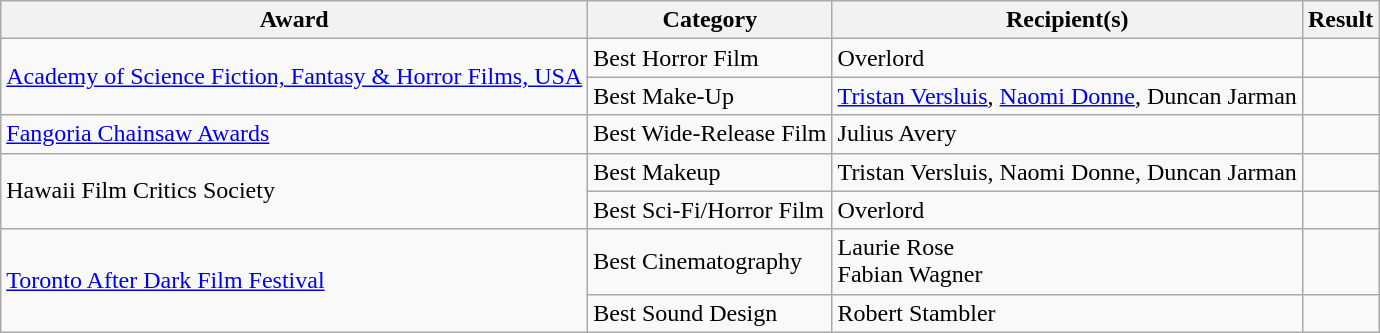<table class="wikitable">
<tr>
<th scope="col">Award</th>
<th scope="col">Category</th>
<th scope="col">Recipient(s)</th>
<th scope="col">Result</th>
</tr>
<tr>
<td rowspan="2"><a href='#'>Academy of Science Fiction, Fantasy & Horror Films, USA</a></td>
<td>Best Horror Film</td>
<td>Overlord</td>
<td></td>
</tr>
<tr>
<td>Best Make-Up</td>
<td><a href='#'>Tristan Versluis</a>, <a href='#'>Naomi Donne</a>, Duncan Jarman</td>
<td></td>
</tr>
<tr>
<td><a href='#'>Fangoria Chainsaw Awards</a></td>
<td>Best Wide-Release Film</td>
<td>Julius Avery</td>
<td></td>
</tr>
<tr>
<td rowspan="2">Hawaii Film Critics Society</td>
<td>Best Makeup</td>
<td>Tristan Versluis, Naomi Donne, Duncan Jarman</td>
<td></td>
</tr>
<tr>
<td>Best Sci-Fi/Horror Film</td>
<td>Overlord</td>
<td></td>
</tr>
<tr>
<td rowspan="2"><a href='#'>Toronto After Dark Film Festival</a></td>
<td>Best Cinematography</td>
<td>Laurie Rose<br>Fabian Wagner</td>
<td></td>
</tr>
<tr>
<td>Best Sound Design</td>
<td>Robert Stambler</td>
<td></td>
</tr>
</table>
